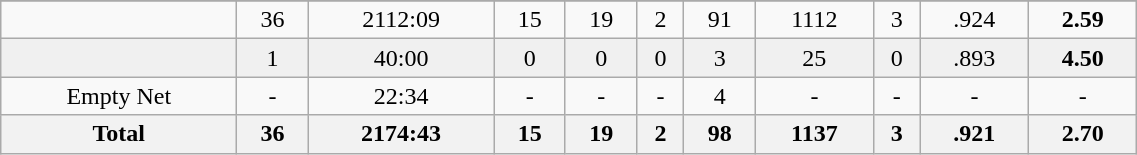<table class="wikitable sortable" width=60%>
<tr align="center">
</tr>
<tr align="center" bgcolor="">
<td></td>
<td>36</td>
<td>2112:09</td>
<td>15</td>
<td>19</td>
<td>2</td>
<td>91</td>
<td>1112</td>
<td>3</td>
<td>.924</td>
<td><strong>2.59</strong></td>
</tr>
<tr align="center" bgcolor="f0f0f0">
<td></td>
<td>1</td>
<td>40:00</td>
<td>0</td>
<td>0</td>
<td>0</td>
<td>3</td>
<td>25</td>
<td>0</td>
<td>.893</td>
<td><strong>4.50</strong></td>
</tr>
<tr align="center" bgcolor="">
<td>Empty Net</td>
<td>-</td>
<td>22:34</td>
<td>-</td>
<td>-</td>
<td>-</td>
<td>4</td>
<td>-</td>
<td>-</td>
<td>-</td>
<td>-</td>
</tr>
<tr>
<th>Total</th>
<th>36</th>
<th>2174:43</th>
<th>15</th>
<th>19</th>
<th>2</th>
<th>98</th>
<th>1137</th>
<th>3</th>
<th>.921</th>
<th>2.70</th>
</tr>
</table>
